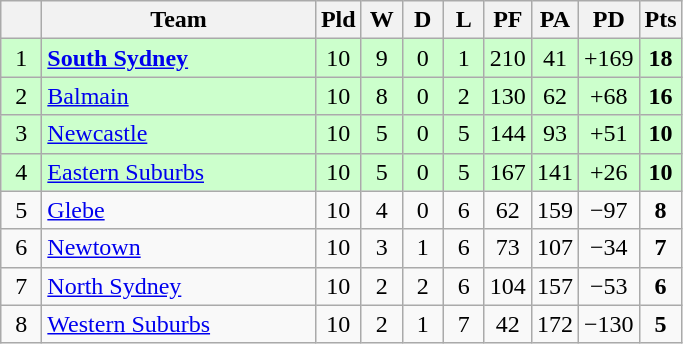<table class="wikitable" style="text-align:center;">
<tr>
<th width="20"></th>
<th width="175">Team</th>
<th width="20">Pld</th>
<th width="20">W</th>
<th width="20">D</th>
<th width="20">L</th>
<th width="20">PF</th>
<th width="20">PA</th>
<th width="20">PD</th>
<th width="20">Pts</th>
</tr>
<tr style="background: #ccffcc;">
<td>1</td>
<td style="text-align:left;"> <a href='#'><strong>South Sydney</strong></a></td>
<td>10</td>
<td>9</td>
<td>0</td>
<td>1</td>
<td>210</td>
<td>41</td>
<td>+169</td>
<td><strong>18</strong></td>
</tr>
<tr style="background: #ccffcc;">
<td>2</td>
<td style="text-align:left;"> <a href='#'>Balmain</a></td>
<td>10</td>
<td>8</td>
<td>0</td>
<td>2</td>
<td>130</td>
<td>62</td>
<td>+68</td>
<td><strong>16</strong></td>
</tr>
<tr style="background: #ccffcc;">
<td>3</td>
<td style="text-align:left;"> <a href='#'>Newcastle</a></td>
<td>10</td>
<td>5</td>
<td>0</td>
<td>5</td>
<td>144</td>
<td>93</td>
<td>+51</td>
<td><strong>10</strong></td>
</tr>
<tr style="background: #ccffcc;">
<td>4</td>
<td style="text-align:left;"> <a href='#'>Eastern Suburbs</a></td>
<td>10</td>
<td>5</td>
<td>0</td>
<td>5</td>
<td>167</td>
<td>141</td>
<td>+26</td>
<td><strong>10</strong></td>
</tr>
<tr>
<td>5</td>
<td style="text-align:left;"> <a href='#'>Glebe</a></td>
<td>10</td>
<td>4</td>
<td>0</td>
<td>6</td>
<td>62</td>
<td>159</td>
<td>−97</td>
<td><strong>8</strong></td>
</tr>
<tr>
<td>6</td>
<td style="text-align:left;"> <a href='#'>Newtown</a></td>
<td>10</td>
<td>3</td>
<td>1</td>
<td>6</td>
<td>73</td>
<td>107</td>
<td>−34</td>
<td><strong>7</strong></td>
</tr>
<tr>
<td>7</td>
<td style="text-align:left;"> <a href='#'>North Sydney</a></td>
<td>10</td>
<td>2</td>
<td>2</td>
<td>6</td>
<td>104</td>
<td>157</td>
<td>−53</td>
<td><strong>6</strong></td>
</tr>
<tr>
<td>8</td>
<td style="text-align:left;"> <a href='#'>Western Suburbs</a></td>
<td>10</td>
<td>2</td>
<td>1</td>
<td>7</td>
<td>42</td>
<td>172</td>
<td>−130</td>
<td><strong>5</strong></td>
</tr>
</table>
